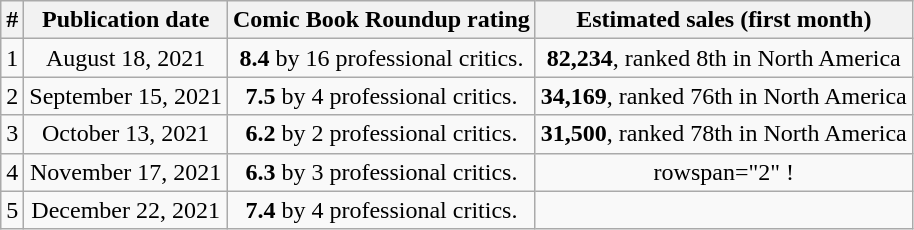<table class="wikitable" style="text-align:center;">
<tr>
<th>#</th>
<th>Publication date</th>
<th>Comic Book Roundup rating</th>
<th><strong>Estimated sales (first month)</strong></th>
</tr>
<tr>
<td>1</td>
<td>August 18, 2021</td>
<td><strong>8.4</strong> by 16 professional critics.</td>
<td><strong>82,234</strong>, ranked 8th in North America</td>
</tr>
<tr>
<td>2</td>
<td>September 15, 2021</td>
<td><strong>7.5</strong> by 4 professional critics.</td>
<td><strong>34,169</strong>, ranked 76th in North America</td>
</tr>
<tr>
<td>3</td>
<td>October 13, 2021</td>
<td><strong>6.2</strong> by 2 professional critics.</td>
<td><strong>31,500</strong>, ranked 78th in North America</td>
</tr>
<tr>
<td>4</td>
<td>November 17, 2021</td>
<td><strong>6.3</strong> by 3 professional critics.</td>
<td>rowspan="2" !</td>
</tr>
<tr>
<td>5</td>
<td>December 22, 2021</td>
<td><strong>7.4</strong> by 4 professional critics.</td>
</tr>
</table>
